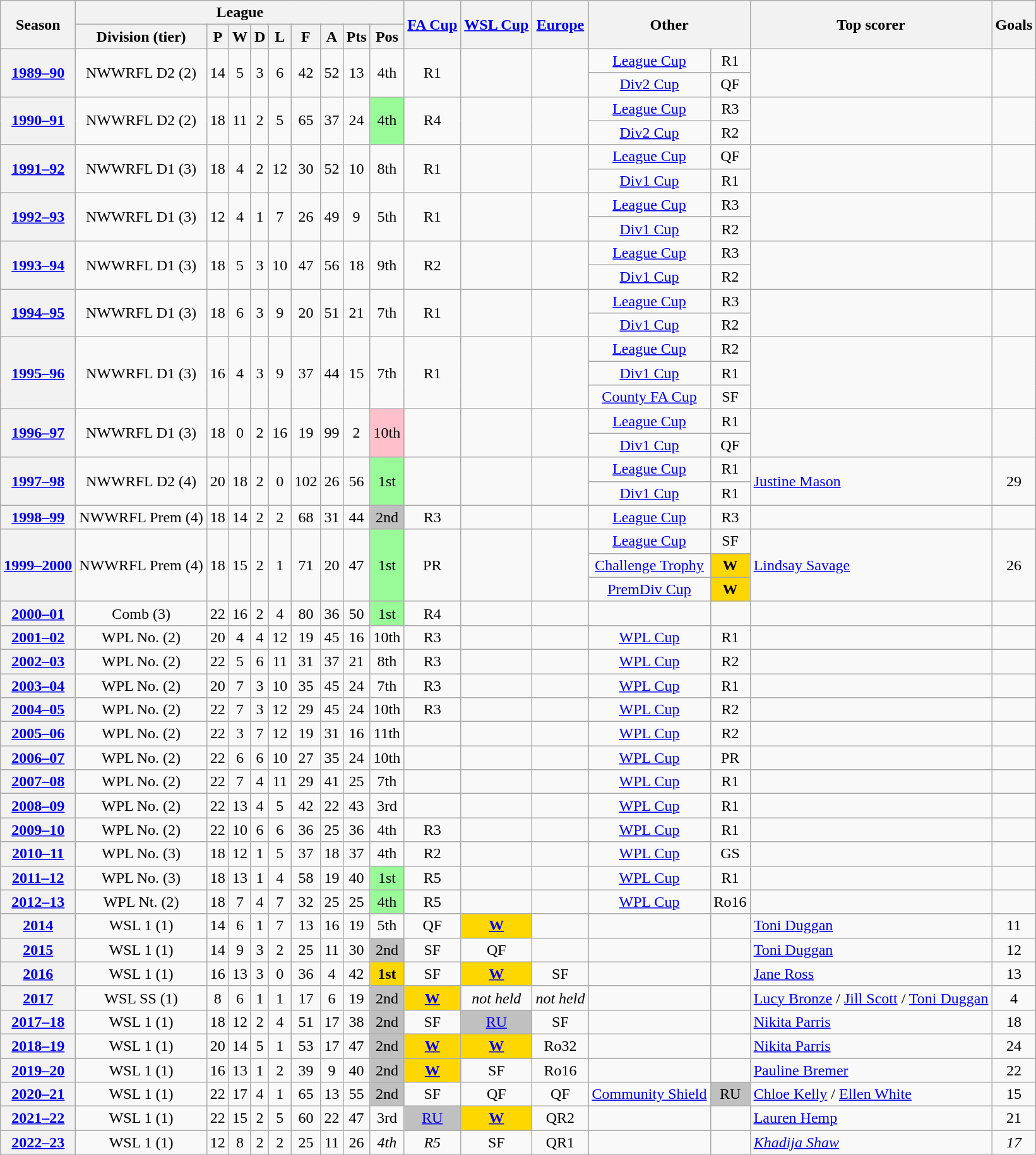<table class="wikitable sortable" style="text-align: center">
<tr>
<th scope="col" rowspan=2>Season</th>
<th colspan=9 class="unsortable">League</th>
<th scope="col" rowspan=2><a href='#'>FA Cup</a></th>
<th scope="col" rowspan=2><a href='#'>WSL Cup</a></th>
<th scope="col" rowspan=2><a href='#'>Europe</a></th>
<th scope="col" rowspan=2 colspan=2>Other</th>
<th scope="col" rowspan=2>Top scorer</th>
<th scope="col" rowspan=2>Goals</th>
</tr>
<tr>
<th>Division (tier)</th>
<th>P</th>
<th>W</th>
<th>D</th>
<th>L</th>
<th>F</th>
<th>A</th>
<th>Pts</th>
<th>Pos</th>
</tr>
<tr>
<th scope="row" rowspan=2><a href='#'>1989–90</a></th>
<td rowspan=2>NWWRFL D2 (2)</td>
<td rowspan=2>14</td>
<td rowspan=2>5</td>
<td rowspan=2>3</td>
<td rowspan=2>6</td>
<td rowspan=2>42</td>
<td rowspan=2>52</td>
<td rowspan=2>13</td>
<td rowspan=2>4th</td>
<td rowspan=2>R1</td>
<td rowspan=2></td>
<td rowspan=2></td>
<td><a href='#'>League Cup</a></td>
<td>R1</td>
<td align=left rowspan=2></td>
<td rowspan=2></td>
</tr>
<tr>
<td><a href='#'>Div2 Cup</a></td>
<td>QF</td>
</tr>
<tr>
<th scope="row" rowspan=2><a href='#'>1990–91</a></th>
<td rowspan=2>NWWRFL D2 (2)</td>
<td rowspan=2>18</td>
<td rowspan=2>11</td>
<td rowspan=2>2</td>
<td rowspan=2>5</td>
<td rowspan=2>65</td>
<td rowspan=2>37</td>
<td rowspan=2>24</td>
<td rowspan=2 style="background:palegreen;">4th</td>
<td rowspan=2>R4</td>
<td rowspan=2></td>
<td rowspan=2></td>
<td><a href='#'>League Cup</a></td>
<td>R3</td>
<td align=left rowspan=2></td>
<td rowspan=2></td>
</tr>
<tr>
<td><a href='#'>Div2 Cup</a></td>
<td>R2</td>
</tr>
<tr>
<th scope="row" rowspan=2><a href='#'>1991–92</a></th>
<td rowspan=2>NWWRFL D1 (3)</td>
<td rowspan=2>18</td>
<td rowspan=2>4</td>
<td rowspan=2>2</td>
<td rowspan=2>12</td>
<td rowspan=2>30</td>
<td rowspan=2>52</td>
<td rowspan=2>10</td>
<td rowspan=2>8th</td>
<td rowspan=2>R1</td>
<td rowspan=2></td>
<td rowspan=2></td>
<td><a href='#'>League Cup</a></td>
<td>QF</td>
<td align=left rowspan=2></td>
<td rowspan=2></td>
</tr>
<tr>
<td><a href='#'>Div1 Cup</a></td>
<td>R1</td>
</tr>
<tr>
<th scope="row" rowspan=2><a href='#'>1992–93</a></th>
<td rowspan=2>NWWRFL D1 (3)</td>
<td rowspan=2>12</td>
<td rowspan=2>4</td>
<td rowspan=2>1</td>
<td rowspan=2>7</td>
<td rowspan=2>26</td>
<td rowspan=2>49</td>
<td rowspan=2>9</td>
<td rowspan=2>5th</td>
<td rowspan=2>R1</td>
<td rowspan=2></td>
<td rowspan=2></td>
<td><a href='#'>League Cup</a></td>
<td>R3</td>
<td align=left rowspan=2></td>
<td rowspan=2></td>
</tr>
<tr>
<td><a href='#'>Div1 Cup</a></td>
<td>R2</td>
</tr>
<tr>
<th scope="row" rowspan=2><a href='#'>1993–94</a></th>
<td rowspan=2>NWWRFL D1 (3)</td>
<td rowspan=2>18</td>
<td rowspan=2>5</td>
<td rowspan=2>3</td>
<td rowspan=2>10</td>
<td rowspan=2>47</td>
<td rowspan=2>56</td>
<td rowspan=2>18</td>
<td rowspan=2>9th</td>
<td rowspan=2>R2</td>
<td rowspan=2></td>
<td rowspan=2></td>
<td><a href='#'>League Cup</a></td>
<td>R3</td>
<td align=left rowspan=2></td>
<td rowspan=2></td>
</tr>
<tr>
<td><a href='#'>Div1 Cup</a></td>
<td>R2</td>
</tr>
<tr>
<th scope="row" rowspan=2><a href='#'>1994–95</a></th>
<td rowspan=2>NWWRFL D1 (3)</td>
<td rowspan=2>18</td>
<td rowspan=2>6</td>
<td rowspan=2>3</td>
<td rowspan=2>9</td>
<td rowspan=2>20</td>
<td rowspan=2>51</td>
<td rowspan=2>21</td>
<td rowspan=2>7th</td>
<td rowspan=2>R1</td>
<td rowspan=2></td>
<td rowspan=2></td>
<td><a href='#'>League Cup</a></td>
<td>R3</td>
<td align=left rowspan=2></td>
<td rowspan=2></td>
</tr>
<tr>
<td><a href='#'>Div1 Cup</a></td>
<td>R2</td>
</tr>
<tr>
<th scope="row" rowspan=3><a href='#'>1995–96</a></th>
<td rowspan=3>NWWRFL D1 (3)</td>
<td rowspan=3>16</td>
<td rowspan=3>4</td>
<td rowspan=3>3</td>
<td rowspan=3>9</td>
<td rowspan=3>37</td>
<td rowspan=3>44</td>
<td rowspan=3>15</td>
<td rowspan=3>7th</td>
<td rowspan=3>R1</td>
<td rowspan=3></td>
<td rowspan=3></td>
<td><a href='#'>League Cup</a></td>
<td>R2</td>
<td align=left rowspan=3></td>
<td rowspan=3></td>
</tr>
<tr>
<td><a href='#'>Div1 Cup</a></td>
<td>R1</td>
</tr>
<tr>
<td><a href='#'>County FA Cup</a></td>
<td>SF</td>
</tr>
<tr>
<th scope="row" rowspan=2><a href='#'>1996–97</a></th>
<td rowspan=2>NWWRFL D1 (3)</td>
<td rowspan=2>18</td>
<td rowspan=2>0</td>
<td rowspan=2>2</td>
<td rowspan=2>16</td>
<td rowspan=2>19</td>
<td rowspan=2>99</td>
<td rowspan=2>2</td>
<td style="background:pink;" rowspan=2>10th</td>
<td rowspan=2></td>
<td rowspan=2></td>
<td rowspan=2></td>
<td><a href='#'>League Cup</a></td>
<td>R1</td>
<td align=left rowspan=2></td>
<td rowspan=2></td>
</tr>
<tr>
<td><a href='#'>Div1 Cup</a></td>
<td>QF</td>
</tr>
<tr>
<th scope="row" rowspan=2><a href='#'>1997–98</a></th>
<td rowspan=2>NWWRFL D2 (4)</td>
<td rowspan=2>20</td>
<td rowspan=2>18</td>
<td rowspan=2>2</td>
<td rowspan=2>0</td>
<td rowspan=2>102</td>
<td rowspan=2>26</td>
<td rowspan=2>56</td>
<td style="background:palegreen;" rowspan=2>1st</td>
<td rowspan=2></td>
<td rowspan=2></td>
<td rowspan=2></td>
<td><a href='#'>League Cup</a></td>
<td>R1</td>
<td align=left rowspan=2><a href='#'>Justine Mason</a></td>
<td rowspan=2>29</td>
</tr>
<tr>
<td><a href='#'>Div1 Cup</a></td>
<td>R1</td>
</tr>
<tr>
<th scope="row"><a href='#'>1998–99</a></th>
<td>NWWRFL Prem (4)</td>
<td>18</td>
<td>14</td>
<td>2</td>
<td>2</td>
<td>68</td>
<td>31</td>
<td>44</td>
<td style="background:silver;">2nd</td>
<td>R3</td>
<td></td>
<td></td>
<td><a href='#'>League Cup</a></td>
<td>R3</td>
<td align=left></td>
<td></td>
</tr>
<tr>
<th scope="row" rowspan=3><a href='#'>1999–2000</a></th>
<td rowspan=3>NWWRFL Prem (4)</td>
<td rowspan=3>18</td>
<td rowspan=3>15</td>
<td rowspan=3>2</td>
<td rowspan=3>1</td>
<td rowspan=3>71</td>
<td rowspan=3>20</td>
<td rowspan=3>47</td>
<td style="background:palegreen;" rowspan=3>1st</td>
<td rowspan=3>PR</td>
<td rowspan=3></td>
<td rowspan=3></td>
<td><a href='#'>League Cup</a></td>
<td>SF</td>
<td align=left rowspan=3><a href='#'>Lindsay Savage</a></td>
<td rowspan=3>26</td>
</tr>
<tr>
<td><a href='#'>Challenge Trophy</a></td>
<td style="background:gold;"><strong>W</strong></td>
</tr>
<tr>
<td><a href='#'>PremDiv Cup</a></td>
<td style="background:gold;"><strong>W</strong></td>
</tr>
<tr>
<th scope="row"><a href='#'>2000–01</a></th>
<td>Comb (3)</td>
<td>22</td>
<td>16</td>
<td>2</td>
<td>4</td>
<td>80</td>
<td>36</td>
<td>50</td>
<td style="background:palegreen;">1st</td>
<td>R4</td>
<td></td>
<td></td>
<td></td>
<td></td>
<td align=left></td>
<td></td>
</tr>
<tr>
<th scope="row"><a href='#'>2001–02</a></th>
<td>WPL No. (2)</td>
<td>20</td>
<td>4</td>
<td>4</td>
<td>12</td>
<td>19</td>
<td>45</td>
<td>16</td>
<td>10th</td>
<td>R3</td>
<td></td>
<td></td>
<td><a href='#'>WPL Cup</a></td>
<td>R1</td>
<td align=left></td>
<td></td>
</tr>
<tr>
<th scope="row"><a href='#'>2002–03</a></th>
<td>WPL No. (2)</td>
<td>22</td>
<td>5</td>
<td>6</td>
<td>11</td>
<td>31</td>
<td>37</td>
<td>21</td>
<td>8th</td>
<td>R3</td>
<td></td>
<td></td>
<td><a href='#'>WPL Cup</a></td>
<td>R2</td>
<td align=left></td>
<td></td>
</tr>
<tr>
<th scope="row"><a href='#'>2003–04</a></th>
<td>WPL No. (2)</td>
<td>20</td>
<td>7</td>
<td>3</td>
<td>10</td>
<td>35</td>
<td>45</td>
<td>24</td>
<td>7th</td>
<td>R3</td>
<td></td>
<td></td>
<td><a href='#'>WPL Cup</a></td>
<td>R1</td>
<td align=left></td>
<td></td>
</tr>
<tr>
<th scope="row"><a href='#'>2004–05</a></th>
<td>WPL No. (2)</td>
<td>22</td>
<td>7</td>
<td>3</td>
<td>12</td>
<td>29</td>
<td>45</td>
<td>24</td>
<td>10th</td>
<td>R3</td>
<td></td>
<td></td>
<td><a href='#'>WPL Cup</a></td>
<td>R2</td>
<td align=left></td>
<td></td>
</tr>
<tr>
<th scope="row"><a href='#'>2005–06</a></th>
<td>WPL No. (2)</td>
<td>22</td>
<td>3</td>
<td>7</td>
<td>12</td>
<td>19</td>
<td>31</td>
<td>16</td>
<td>11th</td>
<td></td>
<td></td>
<td></td>
<td><a href='#'>WPL Cup</a></td>
<td>R2</td>
<td align=left></td>
<td></td>
</tr>
<tr>
<th scope="row"><a href='#'>2006–07</a></th>
<td>WPL No. (2)</td>
<td>22</td>
<td>6</td>
<td>6</td>
<td>10</td>
<td>27</td>
<td>35</td>
<td>24</td>
<td>10th</td>
<td></td>
<td></td>
<td></td>
<td><a href='#'>WPL Cup</a></td>
<td>PR</td>
<td align=left></td>
<td></td>
</tr>
<tr>
<th scope="row"><a href='#'>2007–08</a></th>
<td>WPL No. (2)</td>
<td>22</td>
<td>7</td>
<td>4</td>
<td>11</td>
<td>29</td>
<td>41</td>
<td>25</td>
<td>7th</td>
<td></td>
<td></td>
<td></td>
<td><a href='#'>WPL Cup</a></td>
<td>R1</td>
<td align=left></td>
<td></td>
</tr>
<tr>
<th scope="row"><a href='#'>2008–09</a></th>
<td>WPL No. (2)</td>
<td>22</td>
<td>13</td>
<td>4</td>
<td>5</td>
<td>42</td>
<td>22</td>
<td>43</td>
<td>3rd</td>
<td></td>
<td></td>
<td></td>
<td><a href='#'>WPL Cup</a></td>
<td>R1</td>
<td align=left></td>
<td></td>
</tr>
<tr>
<th scope="row"><a href='#'>2009–10</a></th>
<td>WPL No. (2)</td>
<td>22</td>
<td>10</td>
<td>6</td>
<td>6</td>
<td>36</td>
<td>25</td>
<td>36</td>
<td>4th</td>
<td>R3</td>
<td></td>
<td></td>
<td><a href='#'>WPL Cup</a></td>
<td>R1</td>
<td align=left></td>
<td></td>
</tr>
<tr>
<th scope="row"><a href='#'>2010–11</a></th>
<td>WPL No. (3)</td>
<td>18</td>
<td>12</td>
<td>1</td>
<td>5</td>
<td>37</td>
<td>18</td>
<td>37</td>
<td>4th</td>
<td>R2</td>
<td></td>
<td></td>
<td><a href='#'>WPL Cup</a></td>
<td>GS</td>
<td align=left></td>
<td></td>
</tr>
<tr>
<th scope="row"><a href='#'>2011–12</a></th>
<td>WPL No. (3)</td>
<td>18</td>
<td>13</td>
<td>1</td>
<td>4</td>
<td>58</td>
<td>19</td>
<td>40</td>
<td style="background:palegreen;">1st</td>
<td>R5</td>
<td></td>
<td></td>
<td><a href='#'>WPL Cup</a></td>
<td>R1</td>
<td align=left></td>
<td></td>
</tr>
<tr>
<th scope="row"><a href='#'>2012–13</a></th>
<td>WPL Nt. (2)</td>
<td>18</td>
<td>7</td>
<td>4</td>
<td>7</td>
<td>32</td>
<td>25</td>
<td>25</td>
<td style="background:palegreen;">4th</td>
<td>R5</td>
<td></td>
<td></td>
<td><a href='#'>WPL Cup</a></td>
<td>Ro16</td>
<td align=left></td>
<td></td>
</tr>
<tr>
<th scope="row"><a href='#'>2014</a></th>
<td>WSL 1 (1)</td>
<td>14</td>
<td>6</td>
<td>1</td>
<td>7</td>
<td>13</td>
<td>16</td>
<td>19</td>
<td>5th</td>
<td>QF</td>
<td style="background:gold;"><strong><a href='#'>W</a></strong></td>
<td></td>
<td></td>
<td></td>
<td align=left><a href='#'>Toni Duggan</a></td>
<td>11</td>
</tr>
<tr>
<th scope="row"><a href='#'>2015</a></th>
<td>WSL 1 (1)</td>
<td>14</td>
<td>9</td>
<td>3</td>
<td>2</td>
<td>25</td>
<td>11</td>
<td>30</td>
<td style="background:silver;">2nd</td>
<td>SF</td>
<td>QF</td>
<td></td>
<td></td>
<td></td>
<td align=left><a href='#'>Toni Duggan</a></td>
<td>12</td>
</tr>
<tr>
<th scope="row"><a href='#'>2016</a></th>
<td>WSL 1 (1)</td>
<td>16</td>
<td>13</td>
<td>3</td>
<td>0</td>
<td>36</td>
<td>4</td>
<td>42</td>
<td style="background:gold;"><strong>1st</strong></td>
<td>SF</td>
<td style="background:gold;"><strong><a href='#'>W</a></strong></td>
<td>SF</td>
<td></td>
<td></td>
<td align=left><a href='#'>Jane Ross</a></td>
<td>13</td>
</tr>
<tr>
<th scope="row"><a href='#'>2017</a></th>
<td>WSL SS (1)</td>
<td>8</td>
<td>6</td>
<td>1</td>
<td>1</td>
<td>17</td>
<td>6</td>
<td>19</td>
<td style="background:silver;">2nd</td>
<td style="background:gold;"><strong><a href='#'>W</a></strong></td>
<td><em>not held</em></td>
<td><em>not held</em></td>
<td></td>
<td></td>
<td align=left><a href='#'>Lucy Bronze</a> / <a href='#'>Jill Scott</a> / <a href='#'>Toni Duggan</a></td>
<td>4</td>
</tr>
<tr>
<th scope="row"><a href='#'>2017–18</a></th>
<td>WSL 1 (1)</td>
<td>18</td>
<td>12</td>
<td>2</td>
<td>4</td>
<td>51</td>
<td>17</td>
<td>38</td>
<td style="background:silver;">2nd</td>
<td>SF</td>
<td style="background:silver;"><a href='#'>RU</a></td>
<td>SF</td>
<td></td>
<td></td>
<td align=left><a href='#'>Nikita Parris</a></td>
<td>18</td>
</tr>
<tr>
<th scope="row"><a href='#'>2018–19</a></th>
<td>WSL 1 (1)</td>
<td>20</td>
<td>14</td>
<td>5</td>
<td>1</td>
<td>53</td>
<td>17</td>
<td>47</td>
<td style="background:silver;">2nd</td>
<td style="background:gold;"><a href='#'><strong>W</strong></a></td>
<td style="background:gold;"><a href='#'><strong>W</strong></a></td>
<td>Ro32</td>
<td></td>
<td></td>
<td align=left><a href='#'>Nikita Parris</a></td>
<td>24</td>
</tr>
<tr>
<th scope="row"><a href='#'>2019–20</a></th>
<td>WSL 1 (1)</td>
<td>16</td>
<td>13</td>
<td>1</td>
<td>2</td>
<td>39</td>
<td>9</td>
<td>40</td>
<td style="background:silver;">2nd</td>
<td style="background:gold;"><a href='#'><strong>W</strong></a></td>
<td>SF</td>
<td>Ro16</td>
<td></td>
<td></td>
<td align=left><a href='#'>Pauline Bremer</a></td>
<td>22</td>
</tr>
<tr>
<th scope="row"><a href='#'>2020–21</a></th>
<td>WSL 1 (1)</td>
<td>22</td>
<td>17</td>
<td>4</td>
<td>1</td>
<td>65</td>
<td>13</td>
<td>55</td>
<td style="background:silver;">2nd</td>
<td>SF</td>
<td>QF</td>
<td>QF</td>
<td><a href='#'>Community Shield</a></td>
<td style="background:silver;">RU</td>
<td align=left><a href='#'>Chloe Kelly</a> / <a href='#'>Ellen White</a></td>
<td>15</td>
</tr>
<tr>
<th scope="row"><a href='#'>2021–22</a></th>
<td>WSL 1 (1)</td>
<td>22</td>
<td>15</td>
<td>2</td>
<td>5</td>
<td>60</td>
<td>22</td>
<td>47</td>
<td>3rd</td>
<td style="background:silver;"><a href='#'>RU</a></td>
<td style="background:gold;"><a href='#'><strong>W</strong></a></td>
<td>QR2</td>
<td></td>
<td></td>
<td align=left><a href='#'>Lauren Hemp</a></td>
<td>21</td>
</tr>
<tr>
<th scope="row"><a href='#'>2022–23</a></th>
<td>WSL 1 (1)</td>
<td>12</td>
<td>8</td>
<td>2</td>
<td>2</td>
<td>25</td>
<td>11</td>
<td>26</td>
<td><em>4th</em></td>
<td><em>R5</em></td>
<td>SF</td>
<td>QR1</td>
<td></td>
<td></td>
<td align=left><em><a href='#'>Khadija Shaw</a></em></td>
<td><em>17</em></td>
</tr>
</table>
